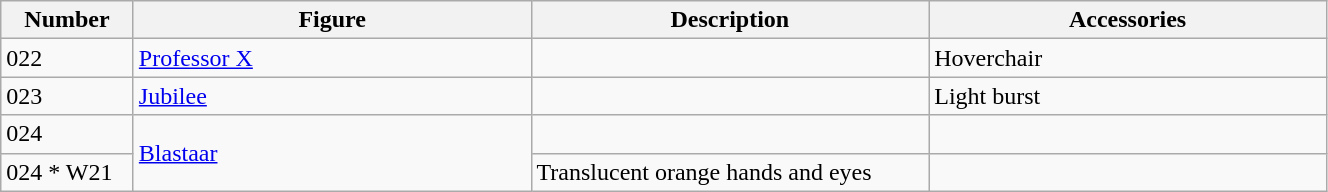<table class="wikitable" width="70%">
<tr>
<th width=10%>Number</th>
<th width=30%>Figure</th>
<th width=30%>Description</th>
<th width=30%>Accessories</th>
</tr>
<tr>
<td>022</td>
<td><a href='#'>Professor X</a></td>
<td></td>
<td>Hoverchair</td>
</tr>
<tr>
<td>023</td>
<td><a href='#'>Jubilee</a></td>
<td></td>
<td>Light burst</td>
</tr>
<tr>
<td>024</td>
<td rowspan="2"><a href='#'>Blastaar</a></td>
<td></td>
<td></td>
</tr>
<tr>
<td>024 * W21</td>
<td>Translucent orange hands and eyes</td>
<td></td>
</tr>
</table>
